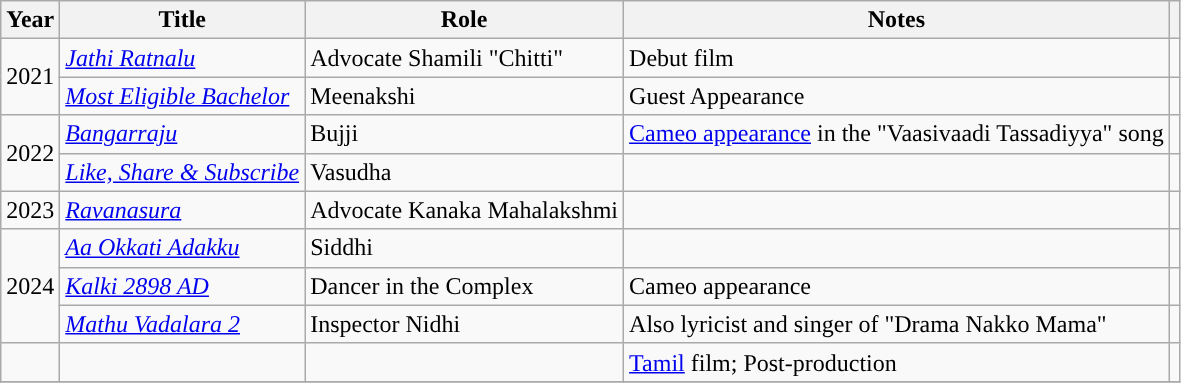<table class="wikitable sortable">
<tr>
<th>Year</th>
<th>Title</th>
<th>Role</th>
<th>Notes</th>
<th></th>
</tr>
<tr>
<td rowspan="2">2021</td>
<td><em><a href='#'>Jathi Ratnalu</a></em></td>
<td>Advocate Shamili "Chitti"</td>
<td>Debut film</td>
<td></td>
</tr>
<tr>
<td><em><a href='#'>Most Eligible Bachelor</a></em></td>
<td>Meenakshi</td>
<td>Guest Appearance</td>
<td></td>
</tr>
<tr>
<td rowspan="2">2022</td>
<td><em><a href='#'>Bangarraju</a></em></td>
<td>Bujji</td>
<td><a href='#'>Cameo appearance</a> in the "Vaasivaadi Tassadiyya" song</td>
<td></td>
</tr>
<tr>
<td><em><a href='#'>Like, Share & Subscribe</a></em></td>
<td>Vasudha</td>
<td></td>
<td></td>
</tr>
<tr>
<td>2023</td>
<td><em><a href='#'>Ravanasura</a></em></td>
<td>Advocate Kanaka Mahalakshmi</td>
<td></td>
<td></td>
</tr>
<tr>
<td rowspan="3">2024</td>
<td><em><a href='#'>Aa Okkati Adakku</a></em></td>
<td>Siddhi</td>
<td></td>
<td></td>
</tr>
<tr>
<td><em><a href='#'>Kalki 2898 AD</a></em></td>
<td>Dancer in the Complex</td>
<td>Cameo appearance</td>
<td></td>
</tr>
<tr>
<td><em><a href='#'>Mathu Vadalara 2</a></em></td>
<td>Inspector Nidhi</td>
<td>Also lyricist and singer of "Drama Nakko Mama"</td>
<td></td>
</tr>
<tr>
<td></td>
<td></td>
<td></td>
<td><a href='#'>Tamil</a> film; Post-production</td>
<td></td>
</tr>
<tr>
</tr>
</table>
